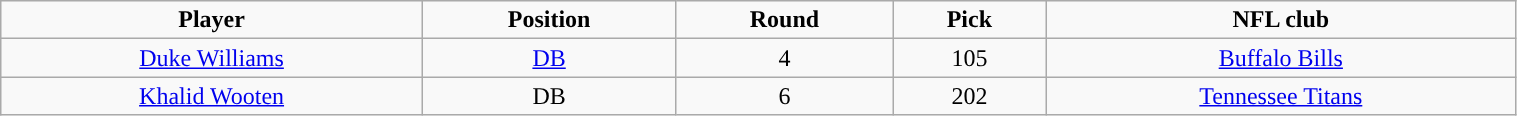<table class="wikitable" width="80%">
<tr align="center">
<td><strong>Player</strong></td>
<td><strong>Position</strong></td>
<td><strong>Round</strong></td>
<td><strong>Pick</strong></td>
<td><strong>NFL club</strong></td>
</tr>
<tr align="center" bgcolor="">
<td><a href='#'>Duke Williams</a></td>
<td><a href='#'>DB</a></td>
<td>4</td>
<td>105</td>
<td><a href='#'>Buffalo Bills</a></td>
</tr>
<tr align="center" bgcolor="">
<td><a href='#'>Khalid Wooten</a></td>
<td>DB</td>
<td>6</td>
<td>202</td>
<td><a href='#'>Tennessee Titans</a></td>
</tr>
</table>
